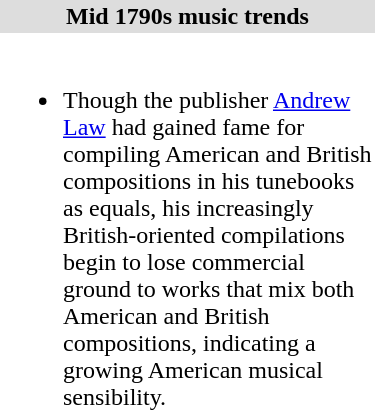<table align="right" border="0" width=250 cellpadding="2" cellspacing="0" style="margin-left:0.5em;" class="toccolours">
<tr>
<th style="background:#ddd;">Mid 1790s music trends</th>
</tr>
<tr>
<td><br><ul><li>Though the publisher <a href='#'>Andrew Law</a> had gained fame for compiling American and British compositions in his tunebooks as equals, his increasingly British-oriented compilations begin to lose commercial ground to works that mix both American and British compositions, indicating a growing American musical sensibility.</li></ul></td>
</tr>
</table>
